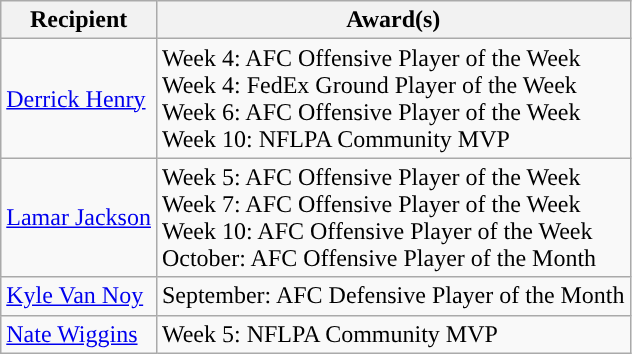<table class="wikitable">
<tr>
<th>Recipient</th>
<th>Award(s)</th>
</tr>
<tr>
<td><a href='#'>Derrick Henry</a></td>
<td>Week 4: AFC Offensive Player of the Week<br>Week 4: FedEx Ground Player of the Week<br>Week 6: AFC Offensive Player of the Week<br> Week 10: NFLPA Community MVP</td>
</tr>
<tr>
<td><a href='#'>Lamar Jackson</a></td>
<td>Week 5: AFC Offensive Player of the Week<br>Week 7: AFC Offensive Player of the Week<br>Week 10: AFC Offensive Player of the Week<br>October: AFC Offensive Player of the Month</td>
</tr>
<tr>
<td><a href='#'>Kyle Van Noy</a></td>
<td>September: AFC Defensive Player of the Month</td>
</tr>
<tr>
<td><a href='#'>Nate Wiggins</a></td>
<td>Week 5: NFLPA Community MVP</td>
</tr>
</table>
